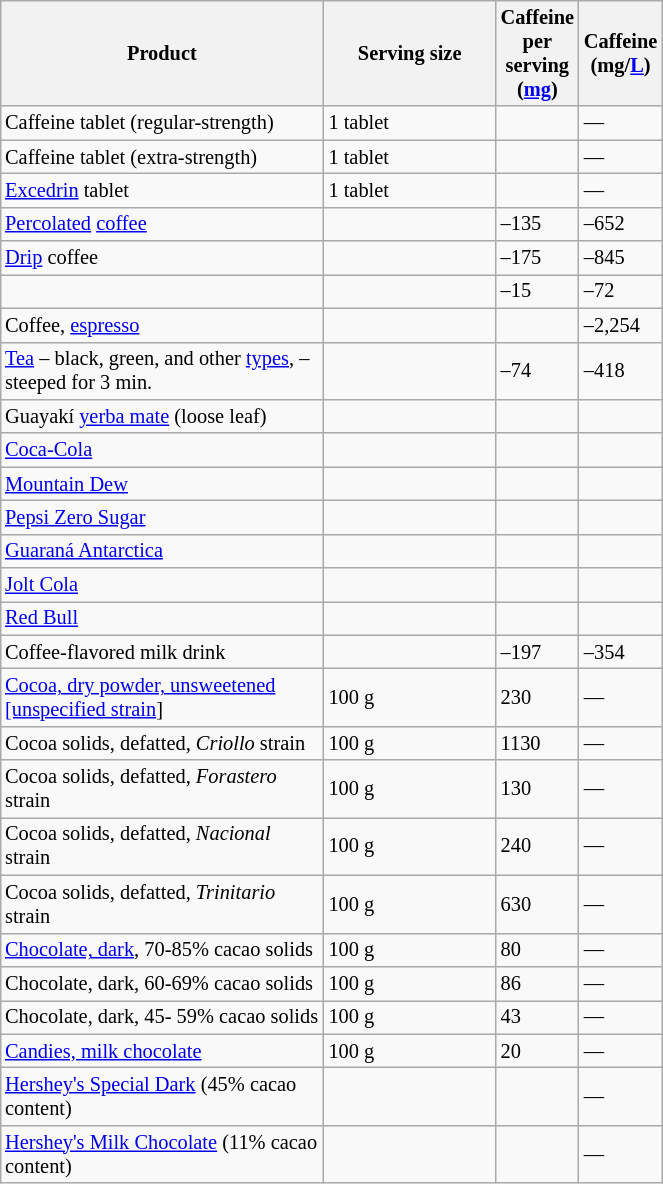<table class="sortable wikitable" style="width:35%; float:right; clear:right; margin:0 0 0.5em 1em; font-size:85%;">
<tr>
<th scope="col">Product</th>
<th scope="col" style="width:26%;">Serving size</th>
<th scope="col" style="width:12%;">Caffeine per serving (<a href='#'>mg</a>)</th>
<th scope="col" style="width:12%;">Caffeine (mg/<a href='#'>L</a>)</th>
</tr>
<tr>
<td>Caffeine tablet (regular-strength)</td>
<td>1 tablet</td>
<td></td>
<td>—</td>
</tr>
<tr>
<td>Caffeine tablet (extra-strength)</td>
<td>1 tablet</td>
<td></td>
<td>—</td>
</tr>
<tr>
<td><a href='#'>Excedrin</a> tablet</td>
<td>1 tablet</td>
<td></td>
<td>—</td>
</tr>
<tr>
<td><a href='#'>Percolated</a> <a href='#'>coffee</a></td>
<td></td>
<td>–135</td>
<td>–652</td>
</tr>
<tr>
<td><a href='#'>Drip</a> coffee</td>
<td></td>
<td>–175</td>
<td>–845</td>
</tr>
<tr>
<td></td>
<td></td>
<td>–15</td>
<td>–72</td>
</tr>
<tr>
<td>Coffee, <a href='#'>espresso</a></td>
<td></td>
<td></td>
<td>–2,254</td>
</tr>
<tr>
<td><a href='#'>Tea</a> – black, green, and other <a href='#'>types</a>, – steeped for 3 min.</td>
<td></td>
<td>–74</td>
<td>–418 </td>
</tr>
<tr>
<td>Guayakí <a href='#'>yerba mate</a> (loose leaf)</td>
<td></td>
<td></td>
<td></td>
</tr>
<tr>
<td><a href='#'>Coca-Cola</a></td>
<td></td>
<td></td>
<td></td>
</tr>
<tr>
<td><a href='#'>Mountain Dew</a></td>
<td></td>
<td></td>
<td></td>
</tr>
<tr>
<td><a href='#'>Pepsi Zero Sugar</a></td>
<td></td>
<td></td>
<td></td>
</tr>
<tr>
<td><a href='#'>Guaraná Antarctica</a></td>
<td></td>
<td></td>
<td></td>
</tr>
<tr>
<td><a href='#'>Jolt Cola</a></td>
<td></td>
<td></td>
<td></td>
</tr>
<tr>
<td><a href='#'>Red Bull</a></td>
<td></td>
<td></td>
<td></td>
</tr>
<tr>
<td>Coffee-flavored milk drink</td>
<td></td>
<td>–197</td>
<td>–354</td>
</tr>
<tr>
<td><a href='#'>Cocoa, dry powder, unsweetened [unspecified strain</a>]</td>
<td>100 g</td>
<td>230</td>
<td>—</td>
</tr>
<tr>
<td>Cocoa solids, defatted, <em>Criollo</em> strain</td>
<td>100 g</td>
<td>1130</td>
<td>—</td>
</tr>
<tr>
<td>Cocoa solids, defatted, <em>Forastero</em> strain</td>
<td>100 g</td>
<td>130</td>
<td>—</td>
</tr>
<tr>
<td>Cocoa solids, defatted, <em>Nacional</em> strain</td>
<td>100 g</td>
<td>240</td>
<td>—</td>
</tr>
<tr>
<td>Cocoa solids, defatted, <em>Trinitario</em> strain</td>
<td>100 g</td>
<td>630</td>
<td>—</td>
</tr>
<tr>
<td><a href='#'>Chocolate, dark</a>, 70-85% cacao solids</td>
<td>100 g</td>
<td>80</td>
<td>—</td>
</tr>
<tr>
<td>Chocolate, dark, 60-69% cacao solids</td>
<td>100 g</td>
<td>86</td>
<td>—</td>
</tr>
<tr>
<td>Chocolate, dark, 45- 59% cacao solids</td>
<td>100 g</td>
<td>43</td>
<td>—</td>
</tr>
<tr>
<td><a href='#'>Candies, milk chocolate</a></td>
<td>100 g</td>
<td>20</td>
<td>—</td>
</tr>
<tr>
<td><a href='#'>Hershey's Special Dark</a> (45% cacao content)</td>
<td></td>
<td></td>
<td>—</td>
</tr>
<tr>
<td><a href='#'>Hershey's Milk Chocolate</a> (11% cacao content)</td>
<td></td>
<td></td>
<td>—</td>
</tr>
</table>
